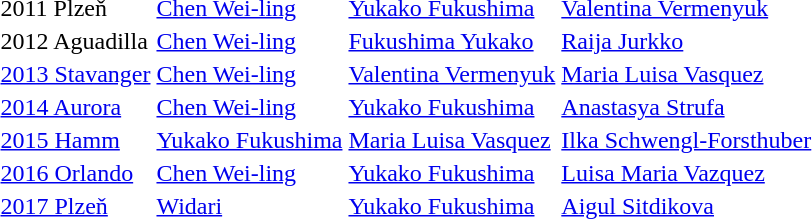<table>
<tr>
<td>2011 Plzeň</td>
<td> <a href='#'>Chen Wei-ling</a></td>
<td> <a href='#'>Yukako Fukushima</a></td>
<td> <a href='#'>Valentina Vermenyuk</a></td>
</tr>
<tr>
<td>2012 Aguadilla</td>
<td> <a href='#'>Chen Wei-ling</a></td>
<td> <a href='#'>Fukushima Yukako</a></td>
<td> <a href='#'>Raija Jurkko</a></td>
</tr>
<tr>
<td><a href='#'>2013 Stavanger</a></td>
<td> <a href='#'>Chen Wei-ling</a></td>
<td> <a href='#'>Valentina Vermenyuk</a></td>
<td> <a href='#'>Maria Luisa Vasquez</a></td>
</tr>
<tr>
<td><a href='#'>2014 Aurora</a></td>
<td> <a href='#'>Chen Wei-ling</a></td>
<td> <a href='#'>Yukako Fukushima</a></td>
<td> <a href='#'>Anastasya Strufa</a></td>
</tr>
<tr>
<td><a href='#'>2015 Hamm</a></td>
<td> <a href='#'>Yukako Fukushima</a></td>
<td> <a href='#'>Maria Luisa Vasquez</a></td>
<td> <a href='#'>Ilka Schwengl-Forsthuber</a></td>
</tr>
<tr>
<td><a href='#'>2016 Orlando</a></td>
<td> <a href='#'>Chen Wei-ling</a></td>
<td> <a href='#'>Yukako Fukushima</a></td>
<td> <a href='#'>Luisa Maria Vazquez</a></td>
</tr>
<tr>
<td><a href='#'>2017 Plzeň</a></td>
<td> <a href='#'>Widari</a></td>
<td> <a href='#'>Yukako Fukushima</a></td>
<td> <a href='#'>Aigul Sitdikova</a></td>
</tr>
</table>
